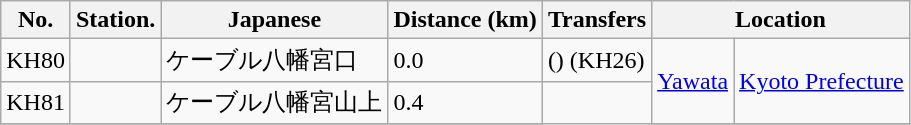<table class="wikitable">
<tr>
<th>No.</th>
<th>Station.</th>
<th>Japanese</th>
<th>Distance (km)</th>
<th>Transfers</th>
<th colspan="2">Location</th>
</tr>
<tr>
<td>KH80</td>
<td></td>
<td>ケーブル八幡宮口</td>
<td>0.0</td>
<td> () (KH26)</td>
<td rowspan=2><a href='#'>Yawata</a></td>
<td rowspan=2><a href='#'>Kyoto Prefecture</a></td>
</tr>
<tr>
<td>KH81</td>
<td></td>
<td>ケーブル八幡宮山上</td>
<td>0.4</td>
</tr>
<tr>
</tr>
</table>
